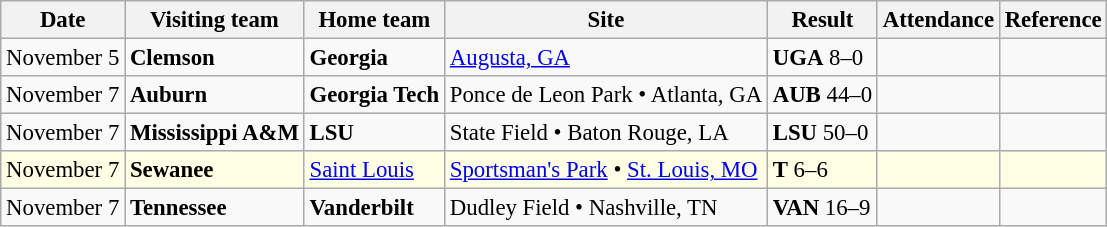<table class="wikitable" style="font-size:95%;">
<tr>
<th>Date</th>
<th>Visiting team</th>
<th>Home team</th>
<th>Site</th>
<th>Result</th>
<th>Attendance</th>
<th class="unsortable">Reference</th>
</tr>
<tr bgcolor=>
<td>November 5</td>
<td><strong>Clemson</strong></td>
<td><strong>Georgia</strong></td>
<td><a href='#'>Augusta, GA</a></td>
<td><strong>UGA</strong> 8–0</td>
<td></td>
<td></td>
</tr>
<tr bgcolor=>
<td>November 7</td>
<td><strong>Auburn</strong></td>
<td><strong>Georgia Tech</strong></td>
<td>Ponce de Leon Park • Atlanta, GA</td>
<td><strong>AUB</strong> 44–0</td>
<td></td>
<td></td>
</tr>
<tr bgcolor=>
<td>November 7</td>
<td><strong>Mississippi A&M</strong></td>
<td><strong>LSU</strong></td>
<td>State Field • Baton Rouge, LA</td>
<td><strong>LSU</strong> 50–0</td>
<td></td>
<td></td>
</tr>
<tr bgcolor=ffffe6>
<td>November 7</td>
<td><strong>Sewanee</strong></td>
<td><a href='#'>Saint Louis</a></td>
<td><a href='#'>Sportsman's Park</a> • <a href='#'>St. Louis, MO</a></td>
<td><strong>T</strong> 6–6</td>
<td></td>
<td></td>
</tr>
<tr bgcolor=>
<td>November 7</td>
<td><strong>Tennessee</strong></td>
<td><strong>Vanderbilt</strong></td>
<td>Dudley Field •  Nashville, TN</td>
<td><strong>VAN</strong> 16–9</td>
<td></td>
<td></td>
</tr>
</table>
